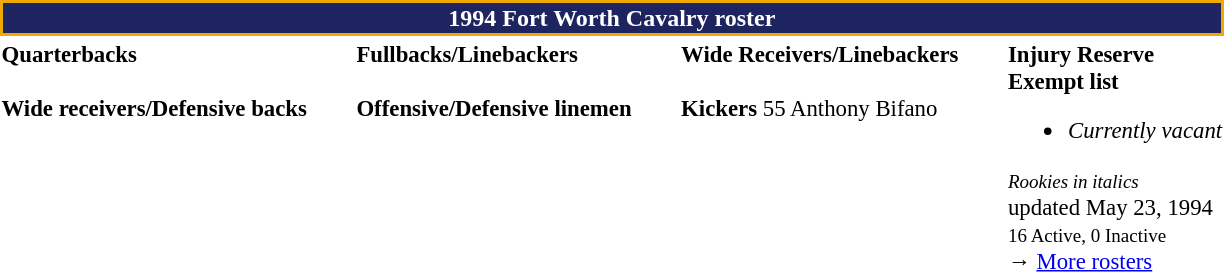<table class="toccolours" style="text-align: left;">
<tr>
<th colspan="7" style="background:#1E2460; border:2px solid #F0A804; color:white; text-align:center;"><strong>1994 Fort Worth Cavalry roster</strong></th>
</tr>
<tr>
<td style="font-size: 95%;" valign="top"><strong>Quarterbacks</strong><br>
<br><strong>Wide receivers/Defensive backs</strong>


</td>
<td style="width: 25px;"></td>
<td style="font-size: 95%;" valign="top"><strong>Fullbacks/Linebackers</strong><br>

<br><strong>Offensive/Defensive linemen</strong>





</td>
<td style="width: 25px;"></td>
<td style="font-size: 95%;" valign="top"><strong>Wide Receivers/Linebackers</strong><br><br><strong>Kickers</strong>

55 Anthony Bifano</td>
<td style="width: 25px;"></td>
<td style="font-size: 95%;" valign="top"><strong>Injury Reserve</strong><br><strong>Exempt list</strong><ul><li><em>Currently vacant</em></li></ul><small><em>Rookies in italics</em></small><br>
 updated May 23, 1994<br>
<small>16 Active, 0 Inactive</small><br>→ <a href='#'>More rosters</a></td>
</tr>
<tr>
</tr>
</table>
